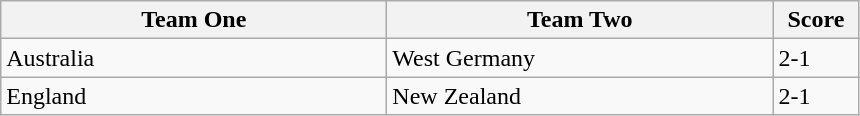<table class="wikitable">
<tr>
<th width=250>Team One</th>
<th width=250>Team Two</th>
<th width=50>Score</th>
</tr>
<tr>
<td> Australia</td>
<td> West Germany</td>
<td>2-1</td>
</tr>
<tr>
<td> England</td>
<td> New Zealand</td>
<td>2-1</td>
</tr>
</table>
